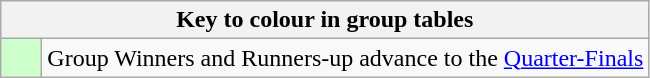<table class="wikitable" style="text-align: center;">
<tr>
<th colspan=2>Key to colour in group tables</th>
</tr>
<tr>
<td bgcolor=#ccffcc style="width: 20px;"></td>
<td align=left>Group Winners and Runners-up advance to the <a href='#'>Quarter-Finals</a></td>
</tr>
</table>
